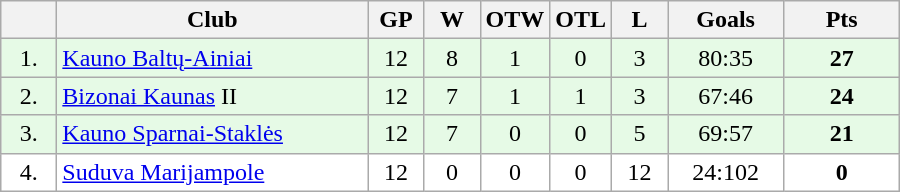<table class="wikitable">
<tr>
<th width="30"></th>
<th width="200">Club</th>
<th width="30">GP</th>
<th width="30">W</th>
<th width="30">OTW</th>
<th width="30">OTL</th>
<th width="30">L</th>
<th width="70">Goals</th>
<th width="70">Pts</th>
</tr>
<tr bgcolor="#e6fae6" align="center">
<td>1.</td>
<td align="left"><a href='#'>Kauno Baltų-Ainiai</a></td>
<td>12</td>
<td>8</td>
<td>1</td>
<td>0</td>
<td>3</td>
<td>80:35</td>
<td><strong>27</strong></td>
</tr>
<tr bgcolor="#e6fae6" align="center">
<td>2.</td>
<td align="left"><a href='#'>Bizonai Kaunas</a> II</td>
<td>12</td>
<td>7</td>
<td>1</td>
<td>1</td>
<td>3</td>
<td>67:46</td>
<td><strong>24</strong></td>
</tr>
<tr bgcolor="#e6fae6" align="center">
<td>3.</td>
<td align="left"><a href='#'>Kauno Sparnai-Staklės</a></td>
<td>12</td>
<td>7</td>
<td>0</td>
<td>0</td>
<td>5</td>
<td>69:57</td>
<td><strong>21</strong></td>
</tr>
<tr bgcolor="#FFFFFF" align="center">
<td>4.</td>
<td align="left"><a href='#'>Suduva Marijampole</a></td>
<td>12</td>
<td>0</td>
<td>0</td>
<td>0</td>
<td>12</td>
<td>24:102</td>
<td><strong>0</strong></td>
</tr>
</table>
